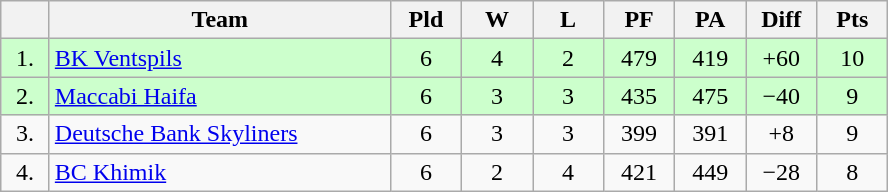<table class="wikitable" style="text-align:center">
<tr>
<th width=25></th>
<th width=220>Team</th>
<th width=40>Pld</th>
<th width=40>W</th>
<th width=40>L</th>
<th width=40>PF</th>
<th width=40>PA</th>
<th width=40>Diff</th>
<th width=40>Pts</th>
</tr>
<tr style="background:#ccffcc;">
<td>1.</td>
<td align=left> <a href='#'>BK Ventspils</a></td>
<td>6</td>
<td>4</td>
<td>2</td>
<td>479</td>
<td>419</td>
<td>+60</td>
<td>10</td>
</tr>
<tr style="background:#ccffcc;">
<td>2.</td>
<td align=left> <a href='#'>Maccabi Haifa</a></td>
<td>6</td>
<td>3</td>
<td>3</td>
<td>435</td>
<td>475</td>
<td>−40</td>
<td>9</td>
</tr>
<tr>
<td>3.</td>
<td align=left> <a href='#'>Deutsche Bank Skyliners</a></td>
<td>6</td>
<td>3</td>
<td>3</td>
<td>399</td>
<td>391</td>
<td>+8</td>
<td>9</td>
</tr>
<tr>
<td>4.</td>
<td align=left> <a href='#'>BC Khimik</a></td>
<td>6</td>
<td>2</td>
<td>4</td>
<td>421</td>
<td>449</td>
<td>−28</td>
<td>8</td>
</tr>
</table>
